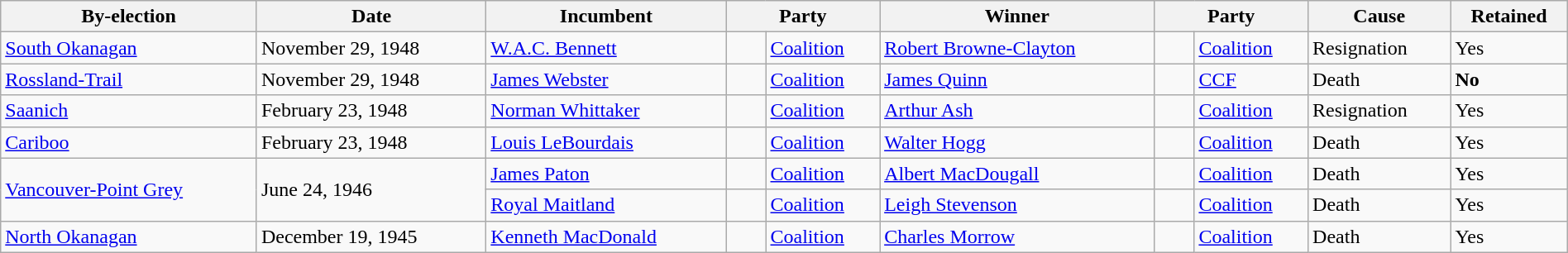<table class=wikitable style="width:100%">
<tr>
<th>By-election</th>
<th>Date</th>
<th>Incumbent</th>
<th colspan=2>Party</th>
<th>Winner</th>
<th colspan=2>Party</th>
<th>Cause</th>
<th>Retained</th>
</tr>
<tr>
<td><a href='#'>South Okanagan</a></td>
<td>November 29, 1948</td>
<td><a href='#'>W.A.C. Bennett</a></td>
<td>    </td>
<td><a href='#'>Coalition</a></td>
<td><a href='#'>Robert Browne-Clayton</a></td>
<td>    </td>
<td><a href='#'>Coalition</a></td>
<td>Resignation</td>
<td>Yes</td>
</tr>
<tr>
<td><a href='#'>Rossland-Trail</a></td>
<td>November 29, 1948</td>
<td><a href='#'>James Webster</a></td>
<td>    </td>
<td><a href='#'>Coalition</a></td>
<td><a href='#'>James Quinn</a></td>
<td>    </td>
<td><a href='#'>CCF</a></td>
<td>Death</td>
<td><strong>No</strong></td>
</tr>
<tr>
<td><a href='#'>Saanich</a></td>
<td>February 23, 1948</td>
<td><a href='#'>Norman Whittaker</a></td>
<td>    </td>
<td><a href='#'>Coalition</a></td>
<td><a href='#'>Arthur Ash</a></td>
<td>    </td>
<td><a href='#'>Coalition</a></td>
<td>Resignation</td>
<td>Yes</td>
</tr>
<tr>
<td><a href='#'>Cariboo</a></td>
<td>February 23, 1948</td>
<td><a href='#'>Louis LeBourdais</a></td>
<td>    </td>
<td><a href='#'>Coalition</a></td>
<td><a href='#'>Walter Hogg</a></td>
<td>    </td>
<td><a href='#'>Coalition</a></td>
<td>Death</td>
<td>Yes</td>
</tr>
<tr>
<td rowspan=2><a href='#'>Vancouver-Point Grey</a></td>
<td rowspan=2>June 24, 1946</td>
<td><a href='#'>James Paton</a></td>
<td>    </td>
<td><a href='#'>Coalition</a></td>
<td><a href='#'>Albert MacDougall</a></td>
<td>    </td>
<td><a href='#'>Coalition</a></td>
<td>Death</td>
<td>Yes</td>
</tr>
<tr>
<td><a href='#'>Royal Maitland</a></td>
<td>    </td>
<td><a href='#'>Coalition</a></td>
<td><a href='#'>Leigh Stevenson</a></td>
<td>    </td>
<td><a href='#'>Coalition</a></td>
<td>Death</td>
<td>Yes</td>
</tr>
<tr>
<td><a href='#'>North Okanagan</a></td>
<td>December 19, 1945</td>
<td><a href='#'>Kenneth MacDonald</a></td>
<td>    </td>
<td><a href='#'>Coalition</a></td>
<td><a href='#'>Charles Morrow</a></td>
<td>    </td>
<td><a href='#'>Coalition</a></td>
<td>Death</td>
<td>Yes</td>
</tr>
</table>
